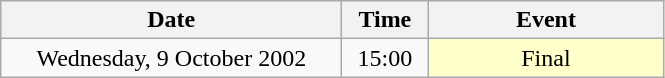<table class = "wikitable" style="text-align:center;">
<tr>
<th width=220>Date</th>
<th width=50>Time</th>
<th width=150>Event</th>
</tr>
<tr>
<td>Wednesday, 9 October 2002</td>
<td>15:00</td>
<td bgcolor=ffffcc>Final</td>
</tr>
</table>
